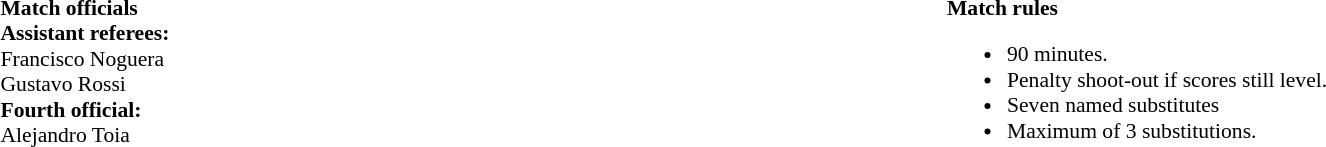<table width=100% style="font-size: 90%">
<tr>
<td width=50% valign=top><br><strong>Match officials</strong>
<br><strong>Assistant referees:</strong>
<br>Francisco Noguera
<br>Gustavo Rossi
<br><strong>Fourth official:</strong>
<br>Alejandro Toia</td>
<td width=50% valign=top><br><strong>Match rules</strong><ul><li>90 minutes.</li><li>Penalty shoot-out if scores still level.</li><li>Seven named substitutes</li><li>Maximum of 3 substitutions.</li></ul></td>
</tr>
</table>
